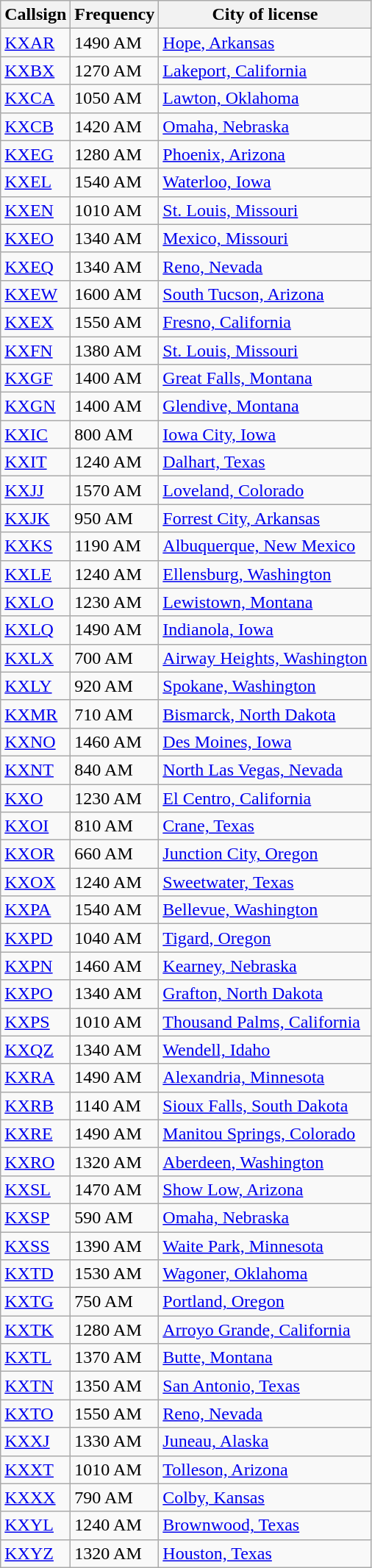<table class="wikitable sortable">
<tr>
<th>Callsign</th>
<th>Frequency</th>
<th>City of license</th>
</tr>
<tr>
<td><a href='#'>KXAR</a></td>
<td>1490 AM</td>
<td><a href='#'>Hope, Arkansas</a></td>
</tr>
<tr>
<td><a href='#'>KXBX</a></td>
<td>1270 AM</td>
<td><a href='#'>Lakeport, California</a></td>
</tr>
<tr>
<td><a href='#'>KXCA</a></td>
<td>1050 AM</td>
<td><a href='#'>Lawton, Oklahoma</a></td>
</tr>
<tr>
<td><a href='#'>KXCB</a></td>
<td>1420 AM</td>
<td><a href='#'>Omaha, Nebraska</a></td>
</tr>
<tr>
<td><a href='#'>KXEG</a></td>
<td>1280 AM</td>
<td><a href='#'>Phoenix, Arizona</a></td>
</tr>
<tr>
<td><a href='#'>KXEL</a></td>
<td>1540 AM</td>
<td><a href='#'>Waterloo, Iowa</a></td>
</tr>
<tr>
<td><a href='#'>KXEN</a></td>
<td>1010 AM</td>
<td><a href='#'>St. Louis, Missouri</a></td>
</tr>
<tr>
<td><a href='#'>KXEO</a></td>
<td>1340 AM</td>
<td><a href='#'>Mexico, Missouri</a></td>
</tr>
<tr>
<td><a href='#'>KXEQ</a></td>
<td>1340 AM</td>
<td><a href='#'>Reno, Nevada</a></td>
</tr>
<tr>
<td><a href='#'>KXEW</a></td>
<td>1600 AM</td>
<td><a href='#'>South Tucson, Arizona</a></td>
</tr>
<tr>
<td><a href='#'>KXEX</a></td>
<td>1550 AM</td>
<td><a href='#'>Fresno, California</a></td>
</tr>
<tr>
<td><a href='#'>KXFN</a></td>
<td>1380 AM</td>
<td><a href='#'>St. Louis, Missouri</a></td>
</tr>
<tr>
<td><a href='#'>KXGF</a></td>
<td>1400 AM</td>
<td><a href='#'>Great Falls, Montana</a></td>
</tr>
<tr>
<td><a href='#'>KXGN</a></td>
<td>1400 AM</td>
<td><a href='#'>Glendive, Montana</a></td>
</tr>
<tr>
<td><a href='#'>KXIC</a></td>
<td>800 AM</td>
<td><a href='#'>Iowa City, Iowa</a></td>
</tr>
<tr>
<td><a href='#'>KXIT</a></td>
<td>1240 AM</td>
<td><a href='#'>Dalhart, Texas</a></td>
</tr>
<tr>
<td><a href='#'>KXJJ</a></td>
<td>1570 AM</td>
<td><a href='#'>Loveland, Colorado</a></td>
</tr>
<tr>
<td><a href='#'>KXJK</a></td>
<td>950 AM</td>
<td><a href='#'>Forrest City, Arkansas</a></td>
</tr>
<tr>
<td><a href='#'>KXKS</a></td>
<td>1190 AM</td>
<td><a href='#'>Albuquerque, New Mexico</a></td>
</tr>
<tr>
<td><a href='#'>KXLE</a></td>
<td>1240 AM</td>
<td><a href='#'>Ellensburg, Washington</a></td>
</tr>
<tr>
<td><a href='#'>KXLO</a></td>
<td>1230 AM</td>
<td><a href='#'>Lewistown, Montana</a></td>
</tr>
<tr>
<td><a href='#'>KXLQ</a></td>
<td>1490 AM</td>
<td><a href='#'>Indianola, Iowa</a></td>
</tr>
<tr>
<td><a href='#'>KXLX</a></td>
<td>700 AM</td>
<td><a href='#'>Airway Heights, Washington</a></td>
</tr>
<tr>
<td><a href='#'>KXLY</a></td>
<td>920 AM</td>
<td><a href='#'>Spokane, Washington</a></td>
</tr>
<tr>
<td><a href='#'>KXMR</a></td>
<td>710 AM</td>
<td><a href='#'>Bismarck, North Dakota</a></td>
</tr>
<tr>
<td><a href='#'>KXNO</a></td>
<td>1460 AM</td>
<td><a href='#'>Des Moines, Iowa</a></td>
</tr>
<tr>
<td><a href='#'>KXNT</a></td>
<td>840 AM</td>
<td><a href='#'>North Las Vegas, Nevada</a></td>
</tr>
<tr>
<td><a href='#'>KXO</a></td>
<td>1230 AM</td>
<td><a href='#'>El Centro, California</a></td>
</tr>
<tr>
<td><a href='#'>KXOI</a></td>
<td>810 AM</td>
<td><a href='#'>Crane, Texas</a></td>
</tr>
<tr>
<td><a href='#'>KXOR</a></td>
<td>660 AM</td>
<td><a href='#'>Junction City, Oregon</a></td>
</tr>
<tr>
<td><a href='#'>KXOX</a></td>
<td>1240 AM</td>
<td><a href='#'>Sweetwater, Texas</a></td>
</tr>
<tr>
<td><a href='#'>KXPA</a></td>
<td>1540 AM</td>
<td><a href='#'>Bellevue, Washington</a></td>
</tr>
<tr>
<td><a href='#'>KXPD</a></td>
<td>1040 AM</td>
<td><a href='#'>Tigard, Oregon</a></td>
</tr>
<tr>
<td><a href='#'>KXPN</a></td>
<td>1460 AM</td>
<td><a href='#'>Kearney, Nebraska</a></td>
</tr>
<tr>
<td><a href='#'>KXPO</a></td>
<td>1340 AM</td>
<td><a href='#'>Grafton, North Dakota</a></td>
</tr>
<tr>
<td><a href='#'>KXPS</a></td>
<td>1010 AM</td>
<td><a href='#'>Thousand Palms, California</a></td>
</tr>
<tr>
<td><a href='#'>KXQZ</a></td>
<td>1340 AM</td>
<td><a href='#'>Wendell, Idaho</a></td>
</tr>
<tr>
<td><a href='#'>KXRA</a></td>
<td>1490 AM</td>
<td><a href='#'>Alexandria, Minnesota</a></td>
</tr>
<tr>
<td><a href='#'>KXRB</a></td>
<td>1140 AM</td>
<td><a href='#'>Sioux Falls, South Dakota</a></td>
</tr>
<tr>
<td><a href='#'>KXRE</a></td>
<td>1490 AM</td>
<td><a href='#'>Manitou Springs, Colorado</a></td>
</tr>
<tr>
<td><a href='#'>KXRO</a></td>
<td>1320 AM</td>
<td><a href='#'>Aberdeen, Washington</a></td>
</tr>
<tr>
<td><a href='#'>KXSL</a></td>
<td>1470 AM</td>
<td><a href='#'>Show Low, Arizona</a></td>
</tr>
<tr>
<td><a href='#'>KXSP</a></td>
<td>590 AM</td>
<td><a href='#'>Omaha, Nebraska</a></td>
</tr>
<tr>
<td><a href='#'>KXSS</a></td>
<td>1390 AM</td>
<td><a href='#'>Waite Park, Minnesota</a></td>
</tr>
<tr>
<td><a href='#'>KXTD</a></td>
<td>1530 AM</td>
<td><a href='#'>Wagoner, Oklahoma</a></td>
</tr>
<tr>
<td><a href='#'>KXTG</a></td>
<td>750 AM</td>
<td><a href='#'>Portland, Oregon</a></td>
</tr>
<tr>
<td><a href='#'>KXTK</a></td>
<td>1280 AM</td>
<td><a href='#'>Arroyo Grande, California</a></td>
</tr>
<tr>
<td><a href='#'>KXTL</a></td>
<td>1370 AM</td>
<td><a href='#'>Butte, Montana</a></td>
</tr>
<tr>
<td><a href='#'>KXTN</a></td>
<td>1350 AM</td>
<td><a href='#'>San Antonio, Texas</a></td>
</tr>
<tr>
<td><a href='#'>KXTO</a></td>
<td>1550 AM</td>
<td><a href='#'>Reno, Nevada</a></td>
</tr>
<tr>
<td><a href='#'>KXXJ</a></td>
<td>1330 AM</td>
<td><a href='#'>Juneau, Alaska</a></td>
</tr>
<tr>
<td><a href='#'>KXXT</a></td>
<td>1010 AM</td>
<td><a href='#'>Tolleson, Arizona</a></td>
</tr>
<tr>
<td><a href='#'>KXXX</a></td>
<td>790 AM</td>
<td><a href='#'>Colby, Kansas</a></td>
</tr>
<tr>
<td><a href='#'>KXYL</a></td>
<td>1240 AM</td>
<td><a href='#'>Brownwood, Texas</a></td>
</tr>
<tr>
<td><a href='#'>KXYZ</a></td>
<td>1320 AM</td>
<td><a href='#'>Houston, Texas</a></td>
</tr>
</table>
